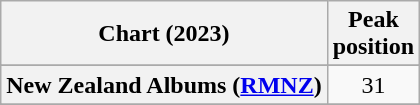<table class="wikitable sortable plainrowheaders" style="text-align:center;">
<tr>
<th scope="col">Chart (2023)</th>
<th scope="col">Peak<br>position</th>
</tr>
<tr>
</tr>
<tr>
</tr>
<tr>
</tr>
<tr>
</tr>
<tr>
</tr>
<tr>
</tr>
<tr>
<th scope="row">New Zealand Albums (<a href='#'>RMNZ</a>)</th>
<td>31</td>
</tr>
<tr>
</tr>
<tr>
</tr>
<tr>
</tr>
</table>
